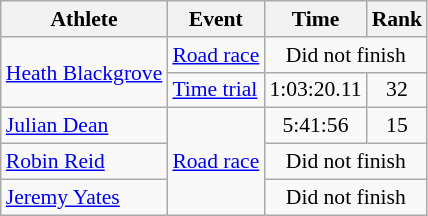<table class=wikitable style="font-size:90%">
<tr>
<th>Athlete</th>
<th>Event</th>
<th>Time</th>
<th>Rank</th>
</tr>
<tr align=center>
<td align=left rowspan=2><a href='#'>Heath Blackgrove</a></td>
<td align=left><a href='#'>Road race</a></td>
<td colspan=2>Did not finish</td>
</tr>
<tr align=center>
<td align=left><a href='#'>Time trial</a></td>
<td>1:03:20.11</td>
<td>32</td>
</tr>
<tr align=center>
<td align=left><a href='#'>Julian Dean</a></td>
<td align=left rowspan=3><a href='#'>Road race</a></td>
<td>5:41:56</td>
<td>15</td>
</tr>
<tr align=center>
<td align=left><a href='#'>Robin Reid</a></td>
<td colspan=2>Did not finish</td>
</tr>
<tr align=center>
<td align=left><a href='#'>Jeremy Yates</a></td>
<td colspan=2>Did not finish</td>
</tr>
</table>
